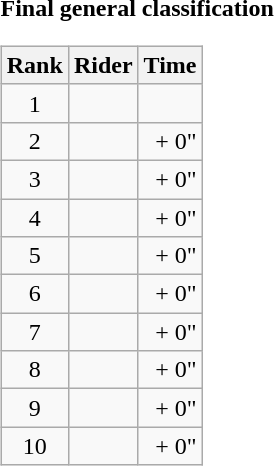<table>
<tr>
<td><strong>Final general classification</strong><br><table class="wikitable">
<tr>
<th scope="col">Rank</th>
<th scope="col">Rider</th>
<th scope="col">Time</th>
</tr>
<tr>
<td style="text-align:center;">1</td>
<td></td>
<td style="text-align:right;"></td>
</tr>
<tr>
<td style="text-align:center;">2</td>
<td></td>
<td style="text-align:right;">+ 0"</td>
</tr>
<tr>
<td style="text-align:center;">3</td>
<td></td>
<td style="text-align:right;">+ 0"</td>
</tr>
<tr>
<td style="text-align:center;">4</td>
<td></td>
<td style="text-align:right;">+ 0"</td>
</tr>
<tr>
<td style="text-align:center;">5</td>
<td></td>
<td style="text-align:right;">+ 0"</td>
</tr>
<tr>
<td style="text-align:center;">6</td>
<td></td>
<td style="text-align:right;">+ 0"</td>
</tr>
<tr>
<td style="text-align:center;">7</td>
<td></td>
<td style="text-align:right;">+ 0"</td>
</tr>
<tr>
<td style="text-align:center;">8</td>
<td></td>
<td style="text-align:right;">+ 0"</td>
</tr>
<tr>
<td style="text-align:center;">9</td>
<td></td>
<td style="text-align:right;">+ 0"</td>
</tr>
<tr>
<td style="text-align:center;">10</td>
<td></td>
<td style="text-align:right;">+ 0"</td>
</tr>
</table>
</td>
</tr>
</table>
